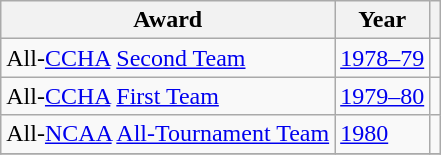<table class="wikitable">
<tr>
<th>Award</th>
<th>Year</th>
<th></th>
</tr>
<tr>
<td>All-<a href='#'>CCHA</a> <a href='#'>Second Team</a></td>
<td><a href='#'>1978–79</a></td>
<td></td>
</tr>
<tr>
<td>All-<a href='#'>CCHA</a> <a href='#'>First Team</a></td>
<td><a href='#'>1979–80</a></td>
<td></td>
</tr>
<tr>
<td>All-<a href='#'>NCAA</a> <a href='#'>All-Tournament Team</a></td>
<td><a href='#'>1980</a></td>
<td></td>
</tr>
<tr>
</tr>
</table>
